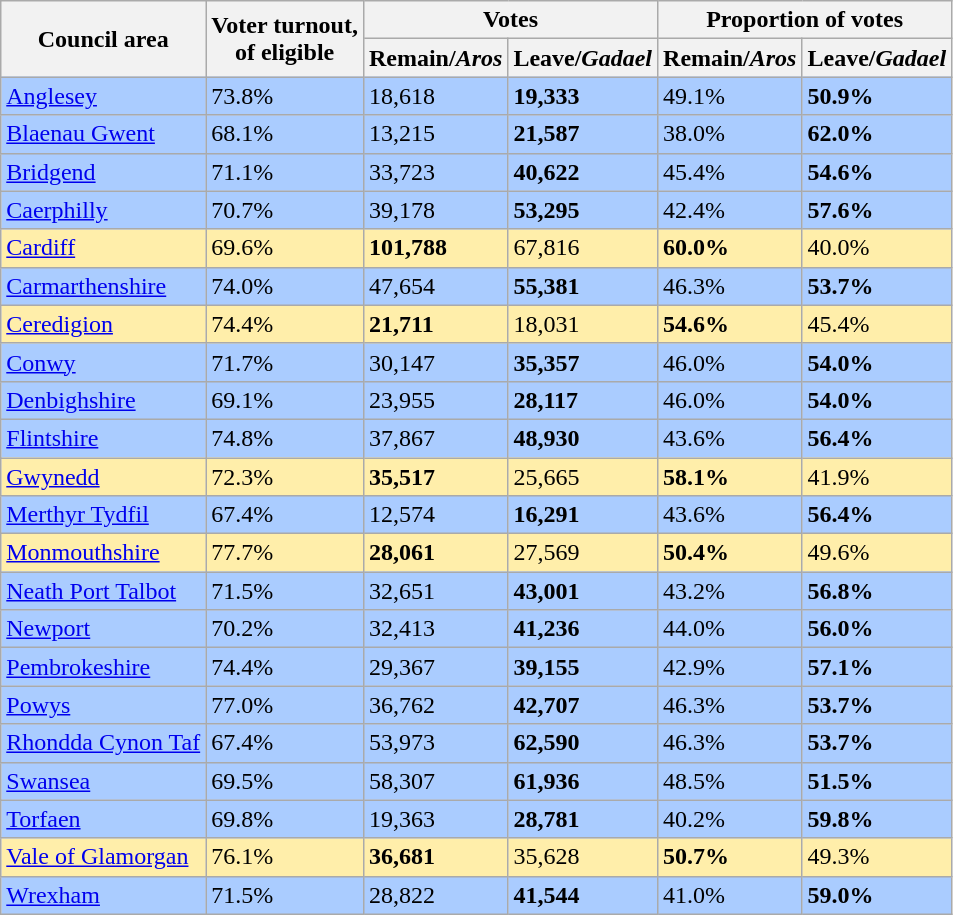<table class="wikitable sortable">
<tr>
<th rowspan=2>Council area</th>
<th rowspan=2>Voter turnout,<br>of eligible</th>
<th colspan=2>Votes</th>
<th colspan=2>Proportion of votes</th>
</tr>
<tr>
<th>Remain/<em>Aros</em></th>
<th>Leave/<em>Gadael</em></th>
<th>Remain/<em>Aros</em></th>
<th>Leave/<em>Gadael</em></th>
</tr>
<tr style="background:#acf;">
<td><a href='#'>Anglesey</a></td>
<td>73.8%</td>
<td>18,618</td>
<td><strong>19,333</strong></td>
<td>49.1%</td>
<td><strong>50.9%</strong></td>
</tr>
<tr style="background:#acf;">
<td><a href='#'>Blaenau Gwent</a></td>
<td>68.1%</td>
<td>13,215</td>
<td><strong>21,587</strong></td>
<td>38.0%</td>
<td><strong>62.0%</strong></td>
</tr>
<tr style="background:#acf;">
<td><a href='#'>Bridgend</a></td>
<td>71.1%</td>
<td>33,723</td>
<td><strong>40,622</strong></td>
<td>45.4%</td>
<td><strong>54.6%</strong></td>
</tr>
<tr style="background:#acf;">
<td><a href='#'>Caerphilly</a></td>
<td>70.7%</td>
<td>39,178</td>
<td><strong>53,295</strong></td>
<td>42.4%</td>
<td><strong>57.6%</strong></td>
</tr>
<tr style="background:#fea;">
<td><a href='#'>Cardiff</a></td>
<td>69.6%</td>
<td><strong>101,788</strong></td>
<td>67,816</td>
<td><strong>60.0%</strong></td>
<td>40.0%</td>
</tr>
<tr style="background:#acf;">
<td><a href='#'>Carmarthenshire</a></td>
<td>74.0%</td>
<td>47,654</td>
<td><strong>55,381</strong></td>
<td>46.3%</td>
<td><strong>53.7%</strong></td>
</tr>
<tr style="background:#fea;">
<td><a href='#'>Ceredigion</a></td>
<td>74.4%</td>
<td><strong>21,711</strong></td>
<td>18,031</td>
<td><strong>54.6%</strong></td>
<td>45.4%</td>
</tr>
<tr style="background:#acf;">
<td><a href='#'>Conwy</a></td>
<td>71.7%</td>
<td>30,147</td>
<td><strong>35,357</strong></td>
<td>46.0%</td>
<td><strong>54.0%</strong></td>
</tr>
<tr style="background:#acf;">
<td><a href='#'>Denbighshire</a></td>
<td>69.1%</td>
<td>23,955</td>
<td><strong>28,117</strong></td>
<td>46.0%</td>
<td><strong>54.0%</strong></td>
</tr>
<tr style="background:#acf;">
<td><a href='#'>Flintshire</a></td>
<td>74.8%</td>
<td>37,867</td>
<td><strong>48,930</strong></td>
<td>43.6%</td>
<td><strong>56.4%</strong></td>
</tr>
<tr style="background:#fea;">
<td><a href='#'>Gwynedd</a></td>
<td>72.3%</td>
<td><strong>35,517</strong></td>
<td>25,665</td>
<td><strong>58.1%</strong></td>
<td>41.9%</td>
</tr>
<tr style="background:#acf;">
<td><a href='#'>Merthyr Tydfil</a></td>
<td>67.4%</td>
<td>12,574</td>
<td><strong>16,291</strong></td>
<td>43.6%</td>
<td><strong>56.4%</strong></td>
</tr>
<tr style="background:#fea;">
<td><a href='#'>Monmouthshire</a></td>
<td>77.7%</td>
<td><strong>28,061</strong></td>
<td>27,569</td>
<td><strong>50.4%</strong></td>
<td>49.6%</td>
</tr>
<tr style="background:#acf;">
<td><a href='#'>Neath Port Talbot</a></td>
<td>71.5%</td>
<td>32,651</td>
<td><strong>43,001</strong></td>
<td>43.2%</td>
<td><strong>56.8%</strong></td>
</tr>
<tr style="background:#acf;">
<td><a href='#'>Newport</a></td>
<td>70.2%</td>
<td>32,413</td>
<td><strong>41,236</strong></td>
<td>44.0%</td>
<td><strong>56.0%</strong></td>
</tr>
<tr style="background:#acf;">
<td><a href='#'>Pembrokeshire</a></td>
<td>74.4%</td>
<td>29,367</td>
<td><strong>39,155</strong></td>
<td>42.9%</td>
<td><strong>57.1%</strong></td>
</tr>
<tr style="background:#acf;">
<td><a href='#'>Powys</a></td>
<td>77.0%</td>
<td>36,762</td>
<td><strong>42,707</strong></td>
<td>46.3%</td>
<td><strong>53.7%</strong></td>
</tr>
<tr style="background:#acf;">
<td><a href='#'>Rhondda Cynon Taf</a></td>
<td>67.4%</td>
<td>53,973</td>
<td><strong>62,590</strong></td>
<td>46.3%</td>
<td><strong>53.7%</strong></td>
</tr>
<tr style="background:#acf;">
<td><a href='#'>Swansea</a></td>
<td>69.5%</td>
<td>58,307</td>
<td><strong>61,936</strong></td>
<td>48.5%</td>
<td><strong>51.5%</strong></td>
</tr>
<tr style="background:#acf;">
<td><a href='#'>Torfaen</a></td>
<td>69.8%</td>
<td>19,363</td>
<td><strong>28,781</strong></td>
<td>40.2%</td>
<td><strong>59.8%</strong></td>
</tr>
<tr style="background:#fea;">
<td><a href='#'>Vale of Glamorgan</a></td>
<td>76.1%</td>
<td><strong>36,681</strong></td>
<td>35,628</td>
<td><strong>50.7%</strong></td>
<td>49.3%</td>
</tr>
<tr style="background:#acf;">
<td><a href='#'>Wrexham</a></td>
<td>71.5%</td>
<td>28,822</td>
<td><strong>41,544</strong></td>
<td>41.0%</td>
<td><strong>59.0%</strong></td>
</tr>
</table>
